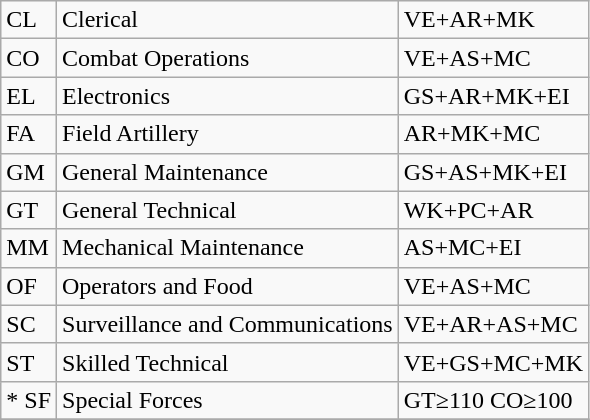<table class="wikitable">
<tr>
<td>CL</td>
<td>Clerical</td>
<td>VE+AR+MK</td>
</tr>
<tr>
<td>CO</td>
<td>Combat Operations</td>
<td>VE+AS+MC</td>
</tr>
<tr>
<td>EL</td>
<td>Electronics</td>
<td>GS+AR+MK+EI</td>
</tr>
<tr>
<td>FA</td>
<td>Field Artillery</td>
<td>AR+MK+MC</td>
</tr>
<tr>
<td>GM</td>
<td>General Maintenance</td>
<td>GS+AS+MK+EI</td>
</tr>
<tr>
<td>GT</td>
<td>General Technical</td>
<td>WK+PC+AR</td>
</tr>
<tr>
<td>MM</td>
<td>Mechanical Maintenance</td>
<td>AS+MC+EI</td>
</tr>
<tr>
<td>OF</td>
<td>Operators and Food</td>
<td>VE+AS+MC</td>
</tr>
<tr>
<td>SC</td>
<td>Surveillance and Communications</td>
<td>VE+AR+AS+MC</td>
</tr>
<tr>
<td>ST</td>
<td>Skilled Technical</td>
<td>VE+GS+MC+MK</td>
</tr>
<tr>
<td>* SF</td>
<td>Special Forces</td>
<td>GT≥110 CO≥100</td>
</tr>
<tr>
</tr>
</table>
